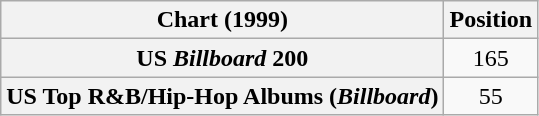<table class="wikitable sortable plainrowheaders" style="text-align:center">
<tr>
<th scope="col">Chart (1999)</th>
<th scope="col">Position</th>
</tr>
<tr>
<th scope="row">US <em>Billboard</em> 200</th>
<td>165</td>
</tr>
<tr>
<th scope="row">US Top R&B/Hip-Hop Albums (<em>Billboard</em>)</th>
<td>55</td>
</tr>
</table>
